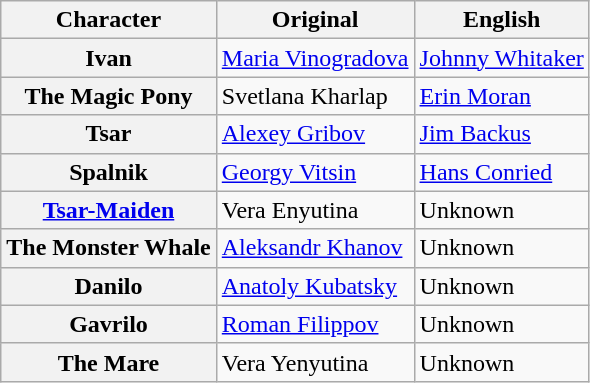<table class="wikitable">
<tr>
<th>Character</th>
<th>Original</th>
<th>English</th>
</tr>
<tr>
<th>Ivan</th>
<td><a href='#'>Maria Vinogradova</a></td>
<td><a href='#'>Johnny Whitaker</a></td>
</tr>
<tr>
<th>The Magic Pony</th>
<td>Svetlana Kharlap</td>
<td><a href='#'>Erin Moran</a></td>
</tr>
<tr>
<th>Tsar</th>
<td><a href='#'>Alexey Gribov</a></td>
<td><a href='#'>Jim Backus</a></td>
</tr>
<tr>
<th>Spalnik</th>
<td><a href='#'>Georgy Vitsin</a></td>
<td><a href='#'>Hans Conried</a></td>
</tr>
<tr>
<th><a href='#'>Tsar-Maiden</a></th>
<td>Vera Enyutina</td>
<td>Unknown</td>
</tr>
<tr>
<th>The Monster Whale</th>
<td><a href='#'>Aleksandr Khanov</a></td>
<td>Unknown</td>
</tr>
<tr>
<th>Danilo</th>
<td><a href='#'>Anatoly Kubatsky</a></td>
<td>Unknown</td>
</tr>
<tr>
<th>Gavrilo</th>
<td><a href='#'>Roman Filippov</a></td>
<td>Unknown</td>
</tr>
<tr>
<th>The Mare</th>
<td>Vera Yenyutina</td>
<td>Unknown</td>
</tr>
</table>
